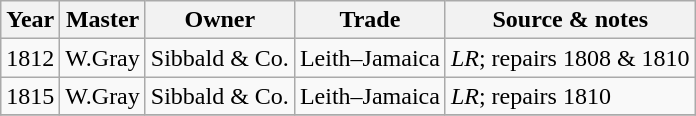<table class=" wikitable">
<tr>
<th>Year</th>
<th>Master</th>
<th>Owner</th>
<th>Trade</th>
<th>Source & notes</th>
</tr>
<tr>
<td>1812</td>
<td>W.Gray</td>
<td>Sibbald & Co.</td>
<td>Leith–Jamaica</td>
<td><em>LR</em>; repairs 1808 & 1810</td>
</tr>
<tr>
<td>1815</td>
<td>W.Gray</td>
<td>Sibbald & Co.</td>
<td>Leith–Jamaica</td>
<td><em>LR</em>; repairs 1810</td>
</tr>
<tr>
</tr>
</table>
